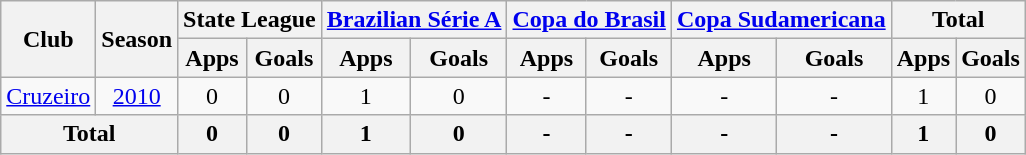<table class="wikitable" style="text-align: center;">
<tr>
<th rowspan="2">Club</th>
<th rowspan="2">Season</th>
<th colspan="2">State League</th>
<th colspan="2"><a href='#'>Brazilian Série A</a></th>
<th colspan="2"><a href='#'>Copa do Brasil</a></th>
<th colspan="2"><a href='#'>Copa Sudamericana</a></th>
<th colspan="2">Total</th>
</tr>
<tr>
<th>Apps</th>
<th>Goals</th>
<th>Apps</th>
<th>Goals</th>
<th>Apps</th>
<th>Goals</th>
<th>Apps</th>
<th>Goals</th>
<th>Apps</th>
<th>Goals</th>
</tr>
<tr>
<td rowspan="1" valign="center"><a href='#'>Cruzeiro</a></td>
<td><a href='#'>2010</a></td>
<td>0</td>
<td>0</td>
<td>1</td>
<td>0</td>
<td>-</td>
<td>-</td>
<td>-</td>
<td>-</td>
<td>1</td>
<td>0</td>
</tr>
<tr>
<th colspan="2"><strong>Total</strong></th>
<th>0</th>
<th>0</th>
<th>1</th>
<th>0</th>
<th>-</th>
<th>-</th>
<th>-</th>
<th>-</th>
<th>1</th>
<th>0</th>
</tr>
</table>
